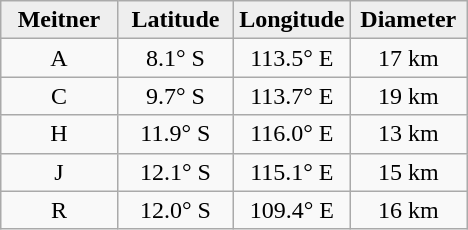<table class="wikitable">
<tr>
<th style="width:25%; background:#eee;">Meitner</th>
<th style="width:25%; background:#eee;">Latitude</th>
<th style="width:25%; background:#eee;">Longitude</th>
<th style="width:25%; background:#eee;">Diameter</th>
</tr>
<tr style="text-align:center;">
<td>A</td>
<td>8.1° S</td>
<td>113.5° E</td>
<td>17 km</td>
</tr>
<tr style="text-align:center;">
<td>C</td>
<td>9.7° S</td>
<td>113.7° E</td>
<td>19 km</td>
</tr>
<tr style="text-align:center;">
<td>H</td>
<td>11.9° S</td>
<td>116.0° E</td>
<td>13 km</td>
</tr>
<tr style="text-align:center;">
<td>J</td>
<td>12.1° S</td>
<td>115.1° E</td>
<td>15 km</td>
</tr>
<tr style="text-align:center;">
<td>R</td>
<td>12.0° S</td>
<td>109.4° E</td>
<td>16 km</td>
</tr>
</table>
